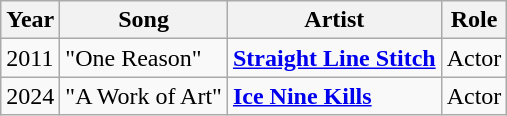<table class="wikitable">
<tr>
<th>Year</th>
<th>Song</th>
<th>Artist</th>
<th>Role</th>
</tr>
<tr>
<td>2011</td>
<td>"One Reason"</td>
<td><strong><a href='#'>Straight Line Stitch</a></strong></td>
<td>Actor</td>
</tr>
<tr>
<td>2024</td>
<td>"A Work of Art"</td>
<td><strong><a href='#'>Ice Nine Kills</a></strong></td>
<td>Actor</td>
</tr>
</table>
